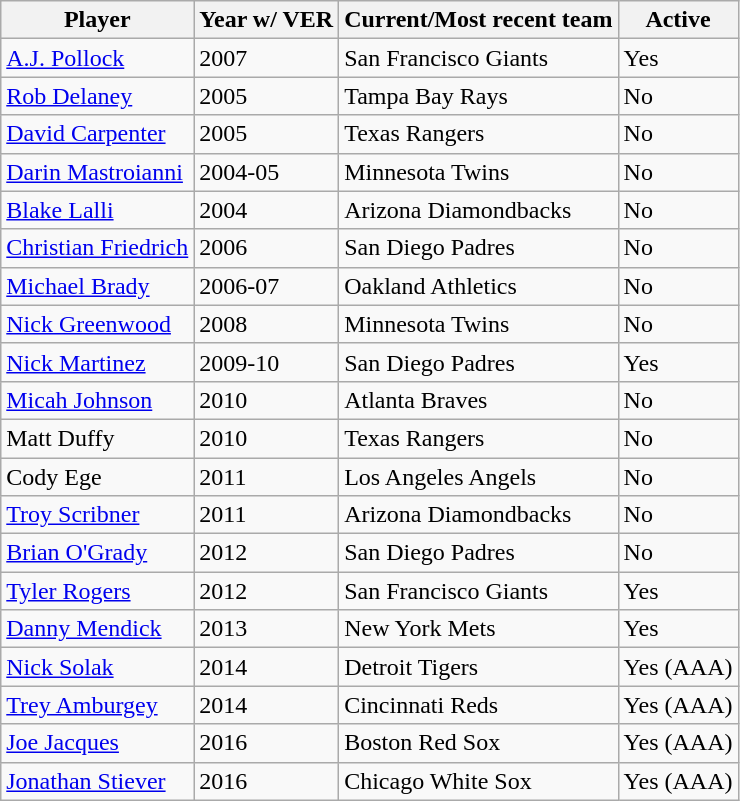<table class="wikitable">
<tr>
<th>Player</th>
<th>Year w/ VER</th>
<th>Current/Most recent team</th>
<th>Active</th>
</tr>
<tr>
<td><a href='#'>A.J. Pollock</a></td>
<td>2007</td>
<td>San Francisco Giants</td>
<td>Yes</td>
</tr>
<tr>
<td><a href='#'>Rob Delaney</a></td>
<td>2005</td>
<td>Tampa Bay Rays</td>
<td>No</td>
</tr>
<tr>
<td><a href='#'>David Carpenter</a></td>
<td>2005</td>
<td>Texas Rangers</td>
<td>No</td>
</tr>
<tr>
<td><a href='#'>Darin Mastroianni</a></td>
<td>2004-05</td>
<td>Minnesota Twins</td>
<td>No</td>
</tr>
<tr>
<td><a href='#'>Blake Lalli</a></td>
<td>2004</td>
<td>Arizona Diamondbacks</td>
<td>No</td>
</tr>
<tr>
<td><a href='#'>Christian Friedrich</a></td>
<td>2006</td>
<td>San Diego Padres</td>
<td>No</td>
</tr>
<tr>
<td><a href='#'>Michael Brady</a></td>
<td>2006-07</td>
<td>Oakland Athletics</td>
<td>No</td>
</tr>
<tr>
<td><a href='#'>Nick Greenwood</a></td>
<td>2008</td>
<td>Minnesota Twins</td>
<td>No</td>
</tr>
<tr>
<td><a href='#'>Nick Martinez</a></td>
<td>2009-10</td>
<td>San Diego Padres</td>
<td>Yes</td>
</tr>
<tr>
<td><a href='#'>Micah Johnson</a></td>
<td>2010</td>
<td>Atlanta Braves</td>
<td>No</td>
</tr>
<tr>
<td>Matt Duffy</td>
<td>2010</td>
<td>Texas Rangers</td>
<td>No</td>
</tr>
<tr>
<td>Cody Ege</td>
<td>2011</td>
<td>Los Angeles Angels</td>
<td>No</td>
</tr>
<tr>
<td><a href='#'>Troy Scribner</a></td>
<td>2011</td>
<td>Arizona Diamondbacks</td>
<td>No</td>
</tr>
<tr>
<td><a href='#'>Brian O'Grady</a></td>
<td>2012</td>
<td>San Diego Padres</td>
<td>No</td>
</tr>
<tr>
<td><a href='#'>Tyler Rogers</a></td>
<td>2012</td>
<td>San Francisco Giants</td>
<td>Yes</td>
</tr>
<tr>
<td><a href='#'>Danny Mendick</a></td>
<td>2013</td>
<td>New York Mets</td>
<td>Yes</td>
</tr>
<tr>
<td><a href='#'>Nick Solak</a></td>
<td>2014</td>
<td>Detroit Tigers</td>
<td>Yes (AAA)</td>
</tr>
<tr>
<td><a href='#'>Trey Amburgey</a></td>
<td>2014</td>
<td>Cincinnati Reds</td>
<td>Yes (AAA)</td>
</tr>
<tr>
<td><a href='#'>Joe Jacques</a></td>
<td>2016</td>
<td>Boston Red Sox</td>
<td>Yes (AAA)</td>
</tr>
<tr>
<td><a href='#'>Jonathan Stiever</a></td>
<td>2016</td>
<td>Chicago White Sox</td>
<td>Yes (AAA)</td>
</tr>
</table>
